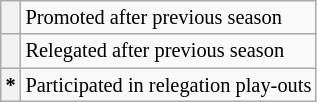<table class="wikitable" style="font-size:85%">
<tr>
<th></th>
<td>Promoted after previous season</td>
</tr>
<tr>
<th></th>
<td>Relegated after previous season</td>
</tr>
<tr>
<th>*</th>
<td>Participated in relegation play-outs</td>
</tr>
</table>
